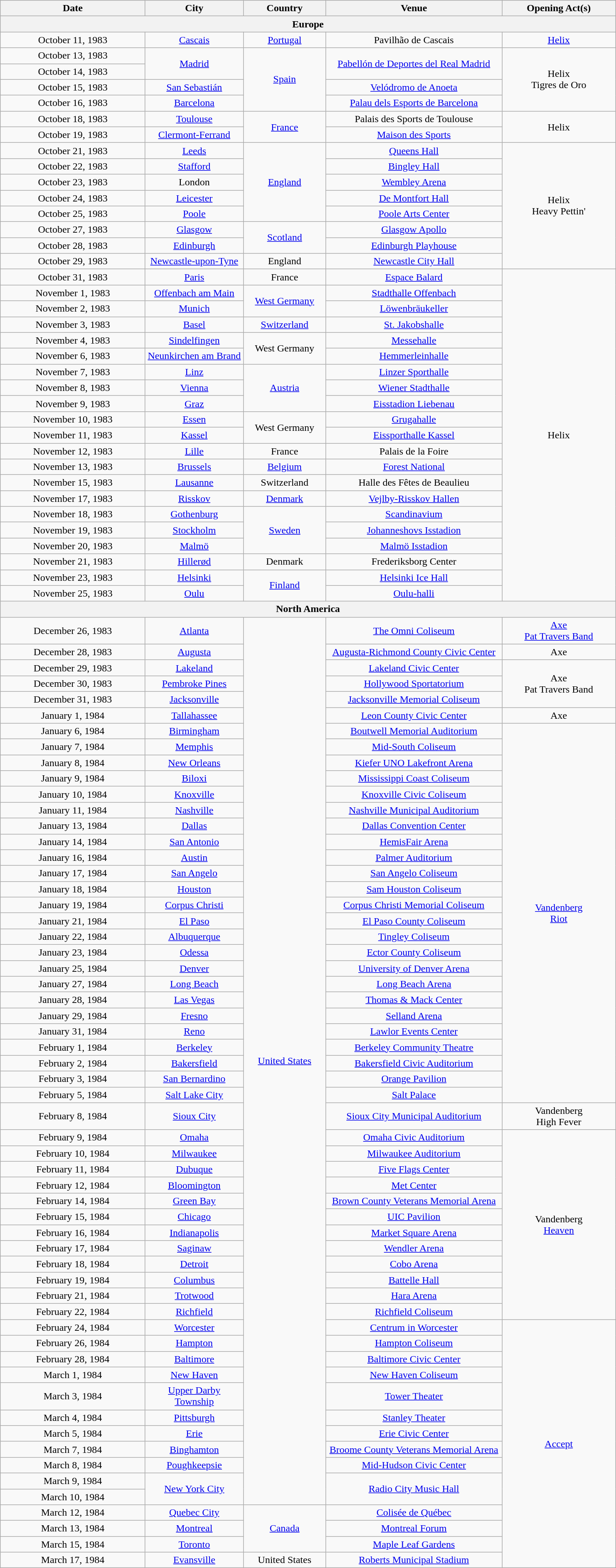<table class="wikitable" style="text-align:center;">
<tr>
<th width="225">Date</th>
<th width="150">City</th>
<th width="125">Country</th>
<th width="275">Venue</th>
<th width="175">Opening Act(s)</th>
</tr>
<tr>
<th colspan="5">Europe</th>
</tr>
<tr>
<td>October 11, 1983</td>
<td><a href='#'>Cascais</a></td>
<td><a href='#'>Portugal</a></td>
<td>Pavilhão de Cascais</td>
<td><a href='#'>Helix</a></td>
</tr>
<tr>
<td>October 13, 1983</td>
<td rowspan="2"><a href='#'>Madrid</a></td>
<td rowspan="4"><a href='#'>Spain</a></td>
<td rowspan="2"><a href='#'>Pabellón de Deportes del Real Madrid</a></td>
<td rowspan="4">Helix<br>Tigres de Oro</td>
</tr>
<tr>
<td>October 14, 1983</td>
</tr>
<tr>
<td>October 15, 1983</td>
<td><a href='#'>San Sebastián</a></td>
<td><a href='#'>Velódromo de Anoeta</a></td>
</tr>
<tr>
<td>October 16, 1983</td>
<td><a href='#'>Barcelona</a></td>
<td><a href='#'>Palau dels Esports de Barcelona</a></td>
</tr>
<tr>
<td>October 18, 1983</td>
<td><a href='#'>Toulouse</a></td>
<td rowspan="2"><a href='#'>France</a></td>
<td>Palais des Sports de Toulouse</td>
<td rowspan="2">Helix</td>
</tr>
<tr>
<td>October 19, 1983</td>
<td><a href='#'>Clermont-Ferrand</a></td>
<td><a href='#'>Maison des Sports</a></td>
</tr>
<tr>
<td>October 21, 1983</td>
<td><a href='#'>Leeds</a></td>
<td rowspan="5"><a href='#'>England</a></td>
<td><a href='#'>Queens Hall</a></td>
<td rowspan="8">Helix<br>Heavy Pettin'</td>
</tr>
<tr>
<td>October 22, 1983</td>
<td><a href='#'>Stafford</a></td>
<td><a href='#'>Bingley Hall</a></td>
</tr>
<tr>
<td>October 23, 1983</td>
<td>London</td>
<td><a href='#'>Wembley Arena</a></td>
</tr>
<tr>
<td>October 24, 1983</td>
<td><a href='#'>Leicester</a></td>
<td><a href='#'>De Montfort Hall</a></td>
</tr>
<tr>
<td>October 25, 1983</td>
<td><a href='#'>Poole</a></td>
<td><a href='#'>Poole Arts Center</a></td>
</tr>
<tr>
<td>October 27, 1983</td>
<td><a href='#'>Glasgow</a></td>
<td rowspan="2"><a href='#'>Scotland</a></td>
<td><a href='#'>Glasgow Apollo</a></td>
</tr>
<tr>
<td>October 28, 1983</td>
<td><a href='#'>Edinburgh</a></td>
<td><a href='#'>Edinburgh Playhouse</a></td>
</tr>
<tr>
<td>October 29, 1983</td>
<td><a href='#'>Newcastle-upon-Tyne</a></td>
<td>England</td>
<td><a href='#'>Newcastle City Hall</a></td>
</tr>
<tr>
<td>October 31, 1983</td>
<td><a href='#'>Paris</a></td>
<td>France</td>
<td><a href='#'>Espace Balard</a></td>
<td rowspan="21">Helix</td>
</tr>
<tr>
<td>November 1, 1983</td>
<td><a href='#'>Offenbach am Main</a></td>
<td rowspan="2"><a href='#'>West Germany</a></td>
<td><a href='#'>Stadthalle Offenbach</a></td>
</tr>
<tr>
<td>November 2, 1983</td>
<td><a href='#'>Munich</a></td>
<td><a href='#'>Löwenbräukeller</a></td>
</tr>
<tr>
<td>November 3, 1983</td>
<td><a href='#'>Basel</a></td>
<td><a href='#'>Switzerland</a></td>
<td><a href='#'>St. Jakobshalle</a></td>
</tr>
<tr>
<td>November 4, 1983</td>
<td><a href='#'>Sindelfingen</a></td>
<td rowspan="2">West Germany</td>
<td><a href='#'>Messehalle</a></td>
</tr>
<tr>
<td>November 6, 1983</td>
<td><a href='#'>Neunkirchen am Brand</a></td>
<td><a href='#'>Hemmerleinhalle</a></td>
</tr>
<tr>
<td>November 7, 1983</td>
<td><a href='#'>Linz</a></td>
<td rowspan="3"><a href='#'>Austria</a></td>
<td><a href='#'>Linzer Sporthalle</a></td>
</tr>
<tr>
<td>November 8, 1983</td>
<td><a href='#'>Vienna</a></td>
<td><a href='#'>Wiener Stadthalle</a></td>
</tr>
<tr>
<td>November 9, 1983</td>
<td><a href='#'>Graz</a></td>
<td><a href='#'>Eisstadion Liebenau</a></td>
</tr>
<tr>
<td>November 10, 1983</td>
<td><a href='#'>Essen</a></td>
<td rowspan="2">West Germany</td>
<td><a href='#'>Grugahalle</a></td>
</tr>
<tr>
<td>November 11, 1983</td>
<td><a href='#'>Kassel</a></td>
<td><a href='#'>Eissporthalle Kassel</a></td>
</tr>
<tr>
<td>November 12, 1983</td>
<td><a href='#'>Lille</a></td>
<td>France</td>
<td>Palais de la Foire</td>
</tr>
<tr>
<td>November 13, 1983</td>
<td><a href='#'>Brussels</a></td>
<td><a href='#'>Belgium</a></td>
<td><a href='#'>Forest National</a></td>
</tr>
<tr>
<td>November 15, 1983</td>
<td><a href='#'>Lausanne</a></td>
<td>Switzerland</td>
<td>Halle des Fêtes de Beaulieu</td>
</tr>
<tr>
<td>November 17, 1983</td>
<td><a href='#'>Risskov</a></td>
<td><a href='#'>Denmark</a></td>
<td><a href='#'>Vejlby-Risskov Hallen</a></td>
</tr>
<tr>
<td>November 18, 1983</td>
<td><a href='#'>Gothenburg</a></td>
<td rowspan="3"><a href='#'>Sweden</a></td>
<td><a href='#'>Scandinavium</a></td>
</tr>
<tr>
<td>November 19, 1983</td>
<td><a href='#'>Stockholm</a></td>
<td><a href='#'>Johanneshovs Isstadion</a></td>
</tr>
<tr>
<td>November 20, 1983</td>
<td><a href='#'>Malmö</a></td>
<td><a href='#'>Malmö Isstadion</a></td>
</tr>
<tr>
<td>November 21, 1983</td>
<td><a href='#'>Hillerød</a></td>
<td>Denmark</td>
<td>Frederiksborg Center</td>
</tr>
<tr>
<td>November 23, 1983</td>
<td><a href='#'>Helsinki</a></td>
<td rowspan="2"><a href='#'>Finland</a></td>
<td><a href='#'>Helsinki Ice Hall</a></td>
</tr>
<tr>
<td>November 25, 1983</td>
<td><a href='#'>Oulu</a></td>
<td><a href='#'>Oulu-halli</a></td>
</tr>
<tr>
<th colspan="5">North America</th>
</tr>
<tr>
<td>December 26, 1983</td>
<td><a href='#'>Atlanta</a></td>
<td rowspan="54"><a href='#'>United States</a></td>
<td><a href='#'>The Omni Coliseum</a></td>
<td><a href='#'>Axe</a><br><a href='#'>Pat Travers Band</a></td>
</tr>
<tr>
<td>December 28, 1983</td>
<td><a href='#'>Augusta</a></td>
<td><a href='#'>Augusta-Richmond County Civic Center</a></td>
<td>Axe</td>
</tr>
<tr>
<td>December 29, 1983</td>
<td><a href='#'>Lakeland</a></td>
<td><a href='#'>Lakeland Civic Center</a></td>
<td rowspan="3">Axe<br>Pat Travers Band</td>
</tr>
<tr>
<td>December 30, 1983</td>
<td><a href='#'>Pembroke Pines</a></td>
<td><a href='#'>Hollywood Sportatorium</a></td>
</tr>
<tr>
<td>December 31, 1983</td>
<td><a href='#'>Jacksonville</a></td>
<td><a href='#'>Jacksonville Memorial Coliseum</a></td>
</tr>
<tr>
<td>January 1, 1984</td>
<td><a href='#'>Tallahassee</a></td>
<td><a href='#'>Leon County Civic Center</a></td>
<td>Axe</td>
</tr>
<tr>
<td>January 6, 1984</td>
<td><a href='#'>Birmingham</a></td>
<td><a href='#'>Boutwell Memorial Auditorium</a></td>
<td rowspan="24"><a href='#'>Vandenberg</a><br><a href='#'>Riot</a></td>
</tr>
<tr>
<td>January 7, 1984</td>
<td><a href='#'>Memphis</a></td>
<td><a href='#'>Mid-South Coliseum</a></td>
</tr>
<tr>
<td>January 8, 1984</td>
<td><a href='#'>New Orleans</a></td>
<td><a href='#'>Kiefer UNO Lakefront Arena</a></td>
</tr>
<tr>
<td>January 9, 1984</td>
<td><a href='#'>Biloxi</a></td>
<td><a href='#'>Mississippi Coast Coliseum</a></td>
</tr>
<tr>
<td>January 10, 1984</td>
<td><a href='#'>Knoxville</a></td>
<td><a href='#'>Knoxville Civic Coliseum</a></td>
</tr>
<tr>
<td>January 11, 1984</td>
<td><a href='#'>Nashville</a></td>
<td><a href='#'>Nashville Municipal Auditorium</a></td>
</tr>
<tr>
<td>January 13, 1984</td>
<td><a href='#'>Dallas</a></td>
<td><a href='#'>Dallas Convention Center</a></td>
</tr>
<tr>
<td>January 14, 1984</td>
<td><a href='#'>San Antonio</a></td>
<td><a href='#'>HemisFair Arena</a></td>
</tr>
<tr>
<td>January 16, 1984</td>
<td><a href='#'>Austin</a></td>
<td><a href='#'>Palmer Auditorium</a></td>
</tr>
<tr>
<td>January 17, 1984</td>
<td><a href='#'>San Angelo</a></td>
<td><a href='#'>San Angelo Coliseum</a></td>
</tr>
<tr>
<td>January 18, 1984</td>
<td><a href='#'>Houston</a></td>
<td><a href='#'>Sam Houston Coliseum</a></td>
</tr>
<tr>
<td>January 19, 1984</td>
<td><a href='#'>Corpus Christi</a></td>
<td><a href='#'>Corpus Christi Memorial Coliseum</a></td>
</tr>
<tr>
<td>January 21, 1984</td>
<td><a href='#'>El Paso</a></td>
<td><a href='#'>El Paso County Coliseum</a></td>
</tr>
<tr>
<td>January 22, 1984</td>
<td><a href='#'>Albuquerque</a></td>
<td><a href='#'>Tingley Coliseum</a></td>
</tr>
<tr>
<td>January 23, 1984</td>
<td><a href='#'>Odessa</a></td>
<td><a href='#'>Ector County Coliseum</a></td>
</tr>
<tr>
<td>January 25, 1984</td>
<td><a href='#'>Denver</a></td>
<td><a href='#'>University of Denver Arena</a></td>
</tr>
<tr>
<td>January 27, 1984</td>
<td><a href='#'>Long Beach</a></td>
<td><a href='#'>Long Beach Arena</a></td>
</tr>
<tr>
<td>January 28, 1984</td>
<td><a href='#'>Las Vegas</a></td>
<td><a href='#'>Thomas & Mack Center</a></td>
</tr>
<tr>
<td>January 29, 1984</td>
<td><a href='#'>Fresno</a></td>
<td><a href='#'>Selland Arena</a></td>
</tr>
<tr>
<td>January 31, 1984</td>
<td><a href='#'>Reno</a></td>
<td><a href='#'>Lawlor Events Center</a></td>
</tr>
<tr>
<td>February 1, 1984</td>
<td><a href='#'>Berkeley</a></td>
<td><a href='#'>Berkeley Community Theatre</a></td>
</tr>
<tr>
<td>February 2, 1984</td>
<td><a href='#'>Bakersfield</a></td>
<td><a href='#'>Bakersfield Civic Auditorium</a></td>
</tr>
<tr>
<td>February 3, 1984</td>
<td><a href='#'>San Bernardino</a></td>
<td><a href='#'>Orange Pavilion</a></td>
</tr>
<tr>
<td>February 5, 1984</td>
<td><a href='#'>Salt Lake City</a></td>
<td><a href='#'>Salt Palace</a></td>
</tr>
<tr>
<td>February 8, 1984</td>
<td><a href='#'>Sioux City</a></td>
<td><a href='#'>Sioux City Municipal Auditorium</a></td>
<td>Vandenberg<br>High Fever</td>
</tr>
<tr>
<td>February 9, 1984</td>
<td><a href='#'>Omaha</a></td>
<td><a href='#'>Omaha Civic Auditorium</a></td>
<td rowspan="12">Vandenberg<br><a href='#'>Heaven</a></td>
</tr>
<tr>
<td>February 10, 1984</td>
<td><a href='#'>Milwaukee</a></td>
<td><a href='#'>Milwaukee Auditorium</a></td>
</tr>
<tr>
<td>February 11, 1984</td>
<td><a href='#'>Dubuque</a></td>
<td><a href='#'>Five Flags Center</a></td>
</tr>
<tr>
<td>February 12, 1984</td>
<td><a href='#'>Bloomington</a></td>
<td><a href='#'>Met Center</a></td>
</tr>
<tr>
<td>February 14, 1984</td>
<td><a href='#'>Green Bay</a></td>
<td><a href='#'>Brown County Veterans Memorial Arena</a></td>
</tr>
<tr>
<td>February 15, 1984</td>
<td><a href='#'>Chicago</a></td>
<td><a href='#'>UIC Pavilion</a></td>
</tr>
<tr>
<td>February 16, 1984</td>
<td><a href='#'>Indianapolis</a></td>
<td><a href='#'>Market Square Arena</a></td>
</tr>
<tr>
<td>February 17, 1984</td>
<td><a href='#'>Saginaw</a></td>
<td><a href='#'>Wendler Arena</a></td>
</tr>
<tr>
<td>February 18, 1984</td>
<td><a href='#'>Detroit</a></td>
<td><a href='#'>Cobo Arena</a></td>
</tr>
<tr>
<td>February 19, 1984</td>
<td><a href='#'>Columbus</a></td>
<td><a href='#'>Battelle Hall</a></td>
</tr>
<tr>
<td>February 21, 1984</td>
<td><a href='#'>Trotwood</a></td>
<td><a href='#'>Hara Arena</a></td>
</tr>
<tr>
<td>February 22, 1984</td>
<td><a href='#'>Richfield</a></td>
<td><a href='#'>Richfield Coliseum</a></td>
</tr>
<tr>
<td>February 24, 1984</td>
<td><a href='#'>Worcester</a></td>
<td><a href='#'>Centrum in Worcester</a></td>
<td rowspan="15"><a href='#'>Accept</a></td>
</tr>
<tr>
<td>February 26, 1984</td>
<td><a href='#'>Hampton</a></td>
<td><a href='#'>Hampton Coliseum</a></td>
</tr>
<tr>
<td>February 28, 1984</td>
<td><a href='#'>Baltimore</a></td>
<td><a href='#'>Baltimore Civic Center</a></td>
</tr>
<tr>
<td>March 1, 1984</td>
<td><a href='#'>New Haven</a></td>
<td><a href='#'>New Haven Coliseum</a></td>
</tr>
<tr>
<td>March 3, 1984</td>
<td><a href='#'>Upper Darby Township</a></td>
<td><a href='#'>Tower Theater</a></td>
</tr>
<tr>
<td>March 4, 1984</td>
<td><a href='#'>Pittsburgh</a></td>
<td><a href='#'>Stanley Theater</a></td>
</tr>
<tr>
<td>March 5, 1984</td>
<td><a href='#'>Erie</a></td>
<td><a href='#'>Erie Civic Center</a></td>
</tr>
<tr>
<td>March 7, 1984</td>
<td><a href='#'>Binghamton</a></td>
<td><a href='#'>Broome County Veterans Memorial Arena</a></td>
</tr>
<tr>
<td>March 8, 1984</td>
<td><a href='#'>Poughkeepsie</a></td>
<td><a href='#'>Mid-Hudson Civic Center</a></td>
</tr>
<tr>
<td>March 9, 1984</td>
<td rowspan="2"><a href='#'>New York City</a></td>
<td rowspan="2"><a href='#'>Radio City Music Hall</a></td>
</tr>
<tr>
<td>March 10, 1984</td>
</tr>
<tr>
<td>March 12, 1984</td>
<td><a href='#'>Quebec City</a></td>
<td rowspan="3"><a href='#'>Canada</a></td>
<td><a href='#'>Colisée de Québec</a></td>
</tr>
<tr>
<td>March 13, 1984</td>
<td><a href='#'>Montreal</a></td>
<td><a href='#'>Montreal Forum</a></td>
</tr>
<tr>
<td>March 15, 1984</td>
<td><a href='#'>Toronto</a></td>
<td><a href='#'>Maple Leaf Gardens</a></td>
</tr>
<tr>
<td>March 17, 1984</td>
<td><a href='#'>Evansville</a></td>
<td>United States</td>
<td><a href='#'>Roberts Municipal Stadium</a></td>
</tr>
</table>
